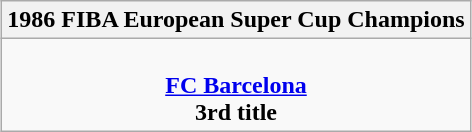<table class=wikitable style="text-align:center; margin:auto">
<tr>
<th>1986 FIBA European Super Cup Champions</th>
</tr>
<tr>
<td><br> <strong><a href='#'>FC Barcelona</a></strong> <br> <strong>3rd title</strong></td>
</tr>
</table>
